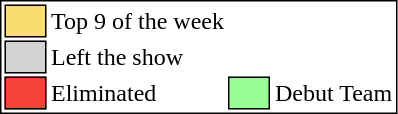<table class="toccolours" style="F8F00; border:1px solid black;">
<tr>
<td style="background:#f7dc6f; border:1px solid black;">      </td>
<td>Top 9 of the week</td>
</tr>
<tr>
<td style="background:#D3D3D3; border:1px solid black;">      </td>
<td>Left the show</td>
</tr>
<tr>
<td style="background:#F44336; border:1px solid black;">      </td>
<td>Eliminated</td>
<td style="background:#98ff98; border:1px solid black;">      </td>
<td>Debut Team</td>
</tr>
</table>
